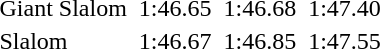<table>
<tr>
<td>Giant Slalom</td>
<td></td>
<td>1:46.65</td>
<td></td>
<td>1:46.68</td>
<td></td>
<td>1:47.40</td>
</tr>
<tr>
<td>Slalom</td>
<td></td>
<td>1:46.67</td>
<td></td>
<td>1:46.85</td>
<td></td>
<td>1:47.55</td>
</tr>
</table>
